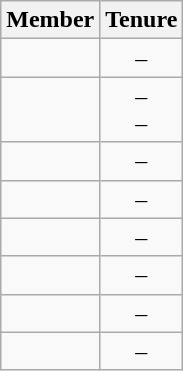<table class="wikitable sortable" style="text-align:center;">
<tr>
<th>Member</th>
<th>Tenure</th>
</tr>
<tr>
<td></td>
<td> – </td>
</tr>
<tr>
<td></td>
<td> – <br> – </td>
</tr>
<tr>
<td></td>
<td> – </td>
</tr>
<tr>
<td></td>
<td> – </td>
</tr>
<tr>
<td></td>
<td> – </td>
</tr>
<tr>
<td></td>
<td> – </td>
</tr>
<tr>
<td></td>
<td> – </td>
</tr>
<tr>
<td></td>
<td> – </td>
</tr>
</table>
